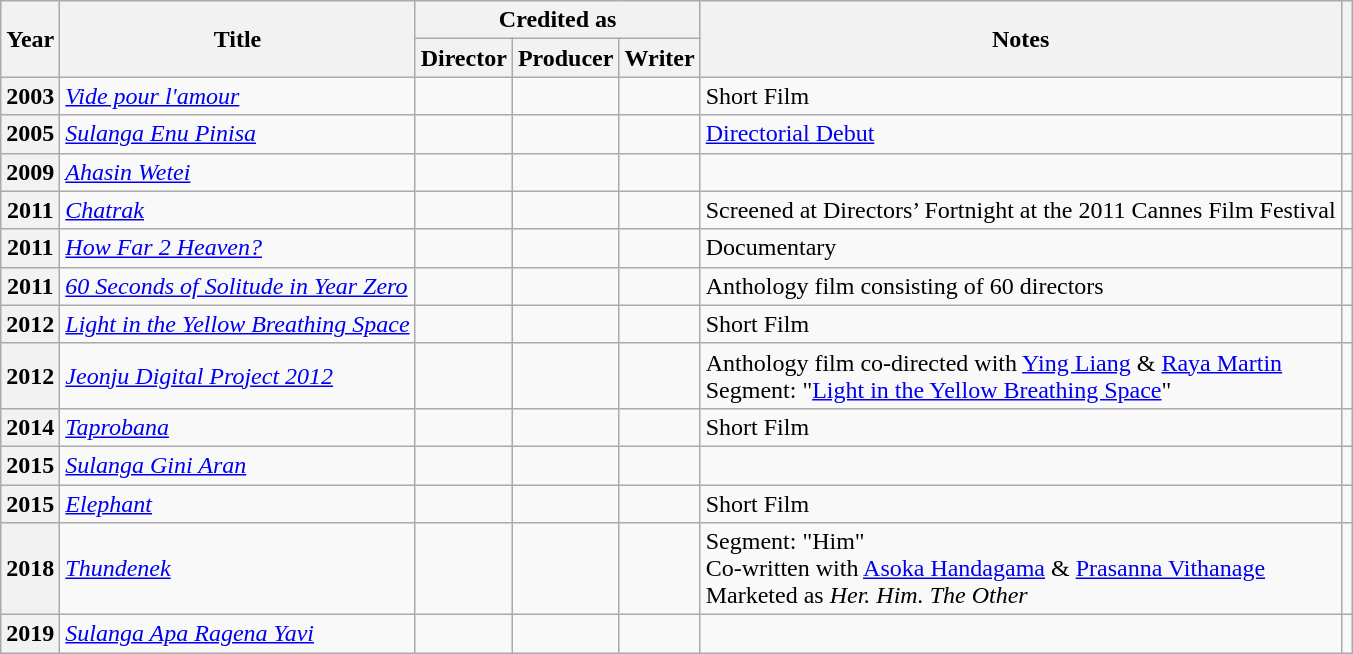<table class="wikitable sortable plainrowheaders">
<tr>
<th scope="col" rowspan="2">Year</th>
<th rowspan="2" scope="col">Title</th>
<th colspan="3" scope="col">Credited as</th>
<th rowspan="2" scope="col" class="unsortable">Notes</th>
<th rowspan="2" scope="col" class="unsortable"></th>
</tr>
<tr>
<th>Director</th>
<th>Producer</th>
<th>Writer</th>
</tr>
<tr>
<th scope=row>2003</th>
<td><em><a href='#'>Vide pour l'amour</a></em></td>
<td></td>
<td></td>
<td></td>
<td>Short Film</td>
<td style="text-align:center;"></td>
</tr>
<tr>
<th scope=row>2005</th>
<td><em><a href='#'>Sulanga Enu Pinisa</a></em></td>
<td></td>
<td></td>
<td></td>
<td><a href='#'>Directorial Debut</a></td>
<td style="text-align:center;"></td>
</tr>
<tr>
<th scope=row>2009</th>
<td><em><a href='#'>Ahasin Wetei</a></em></td>
<td></td>
<td></td>
<td></td>
<td></td>
<td style="text-align:center;"></td>
</tr>
<tr>
<th scope=row>2011</th>
<td><em><a href='#'>Chatrak</a></em></td>
<td></td>
<td></td>
<td></td>
<td>Screened at Directors’ Fortnight at the 2011 Cannes Film Festival</td>
<td style="text-align:center;"></td>
</tr>
<tr>
<th scope=row>2011</th>
<td><em><a href='#'>How Far 2 Heaven?</a></em></td>
<td></td>
<td></td>
<td></td>
<td>Documentary</td>
<td style="text-align:center;"></td>
</tr>
<tr>
<th scope=row>2011</th>
<td><em><a href='#'>60 Seconds of Solitude in Year Zero</a></em></td>
<td></td>
<td></td>
<td></td>
<td>Anthology film consisting of 60 directors</td>
<td style="text-align:center;"></td>
</tr>
<tr>
<th scope=row>2012</th>
<td><em><a href='#'>Light in the Yellow Breathing Space</a></em></td>
<td></td>
<td></td>
<td></td>
<td>Short Film</td>
<td style="text-align:center;"></td>
</tr>
<tr>
<th scope=row>2012</th>
<td><em><a href='#'>Jeonju Digital Project 2012</a></em></td>
<td></td>
<td></td>
<td></td>
<td>Anthology film co-directed with <a href='#'>Ying Liang</a> & <a href='#'>Raya Martin</a><br>Segment: "<a href='#'>Light in the Yellow Breathing Space</a>"</td>
<td style="text-align:center;"></td>
</tr>
<tr>
<th scope=row>2014</th>
<td><em><a href='#'>Taprobana</a></em></td>
<td></td>
<td></td>
<td></td>
<td>Short Film</td>
<td style="text-align:center;"></td>
</tr>
<tr>
<th scope=row>2015</th>
<td><em><a href='#'>Sulanga Gini Aran</a></em></td>
<td></td>
<td></td>
<td></td>
<td></td>
<td style="text-align:center;"></td>
</tr>
<tr>
<th scope=row>2015</th>
<td><em><a href='#'>Elephant</a></em></td>
<td></td>
<td></td>
<td></td>
<td>Short Film</td>
<td style="text-align:center;"></td>
</tr>
<tr>
<th scope=row>2018</th>
<td><em><a href='#'>Thundenek</a></em></td>
<td></td>
<td></td>
<td></td>
<td>Segment: "Him"<br>Co-written with <a href='#'>Asoka Handagama</a> & <a href='#'>Prasanna Vithanage</a><br>Marketed as <em>Her. Him. The Other</em></td>
<td style="text-align:center;"></td>
</tr>
<tr>
<th scope=row>2019</th>
<td><em><a href='#'>Sulanga Apa Ragena Yavi</a></em></td>
<td></td>
<td></td>
<td></td>
<td></td>
<td style="text-align:center;"></td>
</tr>
</table>
